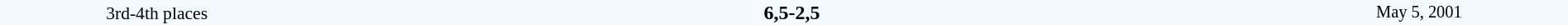<table style="width: 100%; background:#F5FAFF;" cellspacing="0">
<tr>
<td align=center rowspan=3 width=20% style=font-size:90%>3rd-4th places</td>
</tr>
<tr>
<td width=24% align=right></td>
<td align=center width=13%><strong>6,5-2,5</strong></td>
<td width=24%></td>
<td style=font-size:85% rowspan=3 align=center>May 5, 2001</td>
</tr>
</table>
